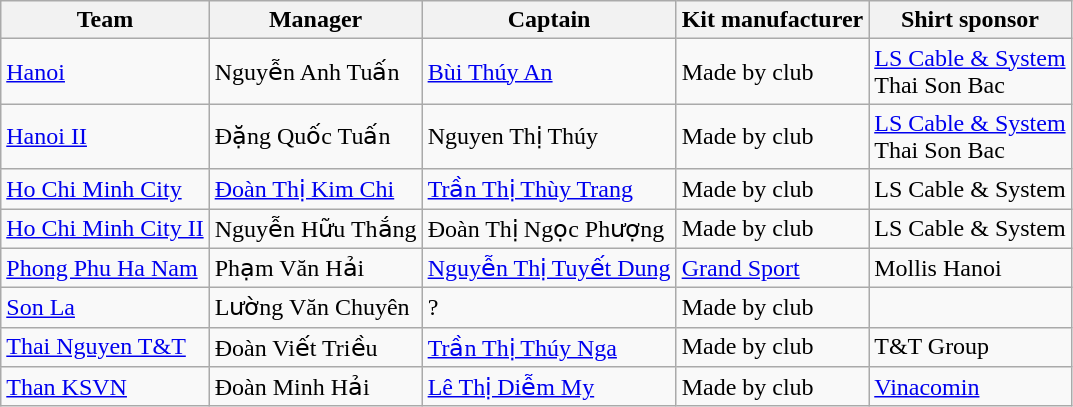<table class="wikitable sortable">
<tr>
<th>Team</th>
<th>Manager</th>
<th>Captain</th>
<th>Kit manufacturer</th>
<th>Shirt sponsor</th>
</tr>
<tr>
<td><a href='#'>Hanoi</a></td>
<td> Nguyễn Anh Tuấn</td>
<td> <a href='#'>Bùi Thúy An</a></td>
<td>Made by club</td>
<td><a href='#'>LS Cable & System</a><br>Thai Son Bac</td>
</tr>
<tr>
<td><a href='#'>Hanoi II</a></td>
<td> Đặng Quốc Tuấn</td>
<td> Nguyen Thị Thúy</td>
<td>Made by club</td>
<td><a href='#'>LS Cable & System</a><br>Thai Son Bac</td>
</tr>
<tr>
<td><a href='#'>Ho Chi Minh City</a></td>
<td> <a href='#'>Đoàn Thị Kim Chi</a></td>
<td> <a href='#'>Trần Thị Thùy Trang</a></td>
<td>Made by club</td>
<td>LS Cable & System</td>
</tr>
<tr>
<td><a href='#'>Ho Chi Minh City II</a></td>
<td> Nguyễn Hữu Thắng</td>
<td> Đoàn Thị Ngọc Phượng</td>
<td>Made by club</td>
<td>LS Cable & System</td>
</tr>
<tr>
<td><a href='#'>Phong Phu Ha Nam</a></td>
<td> Phạm Văn Hải</td>
<td> <a href='#'>Nguyễn Thị Tuyết Dung</a></td>
<td><a href='#'>Grand Sport</a></td>
<td>Mollis Hanoi</td>
</tr>
<tr>
<td><a href='#'>Son La</a></td>
<td> Lường Văn Chuyên</td>
<td> ?</td>
<td>Made by club</td>
<td></td>
</tr>
<tr>
<td><a href='#'>Thai Nguyen T&T</a></td>
<td> Đoàn Viết Triều</td>
<td> <a href='#'>Trần Thị Thúy Nga</a></td>
<td>Made by club</td>
<td>T&T Group</td>
</tr>
<tr>
<td><a href='#'>Than KSVN</a></td>
<td> Đoàn Minh Hải</td>
<td> <a href='#'>Lê Thị Diễm My</a></td>
<td>Made by club</td>
<td><a href='#'>Vinacomin</a></td>
</tr>
</table>
